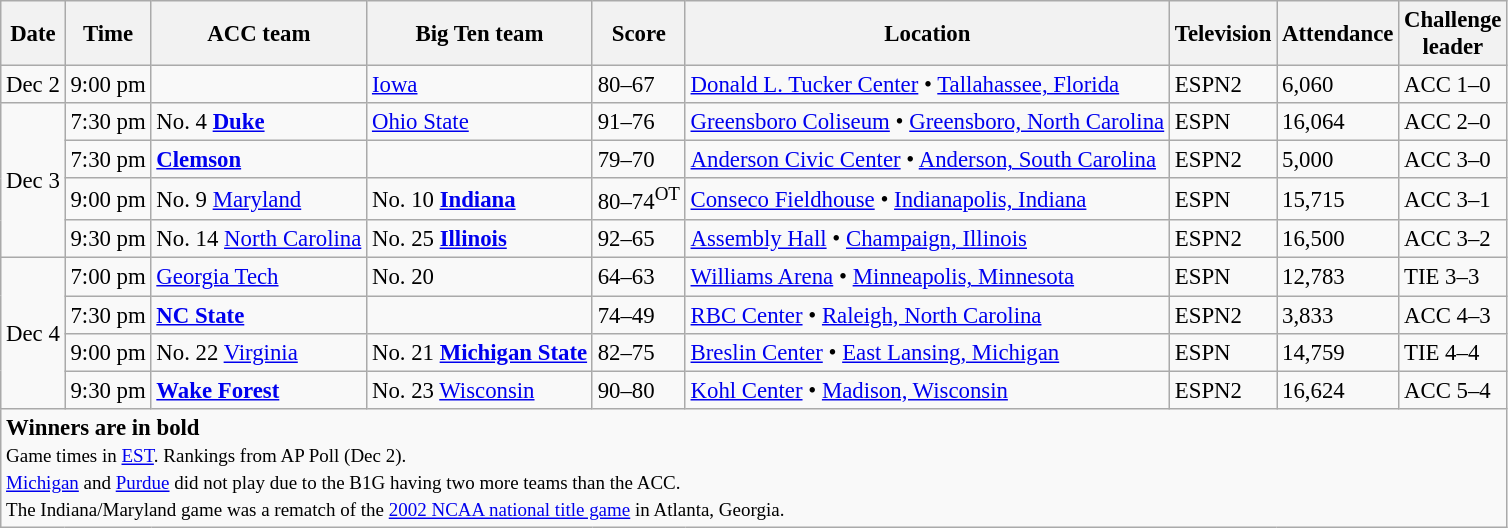<table class="wikitable" style="font-size: 95%">
<tr>
<th>Date</th>
<th>Time</th>
<th>ACC team</th>
<th>Big Ten team</th>
<th>Score</th>
<th>Location</th>
<th>Television</th>
<th>Attendance</th>
<th>Challenge<br>leader</th>
</tr>
<tr>
<td>Dec 2</td>
<td>9:00 pm</td>
<td><strong></strong></td>
<td><a href='#'>Iowa</a></td>
<td>80–67</td>
<td><a href='#'>Donald L. Tucker Center</a> • <a href='#'>Tallahassee, Florida</a></td>
<td>ESPN2</td>
<td>6,060</td>
<td>ACC 1–0</td>
</tr>
<tr>
<td rowspan=4>Dec 3</td>
<td>7:30 pm</td>
<td>No. 4 <strong><a href='#'>Duke</a></strong></td>
<td><a href='#'>Ohio State</a></td>
<td>91–76</td>
<td><a href='#'>Greensboro Coliseum</a> • <a href='#'>Greensboro, North Carolina</a></td>
<td>ESPN</td>
<td>16,064</td>
<td>ACC 2–0</td>
</tr>
<tr>
<td>7:30 pm</td>
<td><strong><a href='#'>Clemson</a></strong></td>
<td></td>
<td>79–70</td>
<td><a href='#'>Anderson Civic Center</a> • <a href='#'>Anderson, South Carolina</a></td>
<td>ESPN2</td>
<td>5,000</td>
<td>ACC 3–0</td>
</tr>
<tr>
<td>9:00 pm</td>
<td>No. 9 <a href='#'>Maryland</a></td>
<td>No. 10 <strong><a href='#'>Indiana</a></strong></td>
<td>80–74<sup>OT</sup></td>
<td><a href='#'>Conseco Fieldhouse</a> • <a href='#'>Indianapolis, Indiana</a></td>
<td>ESPN</td>
<td>15,715</td>
<td>ACC 3–1</td>
</tr>
<tr>
<td>9:30 pm</td>
<td>No. 14 <a href='#'>North Carolina</a></td>
<td>No. 25 <strong><a href='#'>Illinois</a></strong></td>
<td>92–65</td>
<td><a href='#'>Assembly Hall</a> • <a href='#'>Champaign, Illinois</a></td>
<td>ESPN2</td>
<td>16,500</td>
<td>ACC 3–2</td>
</tr>
<tr>
<td rowspan=4>Dec 4</td>
<td>7:00 pm</td>
<td><a href='#'>Georgia Tech</a></td>
<td>No. 20 <strong></strong></td>
<td>64–63</td>
<td><a href='#'>Williams Arena</a> • <a href='#'>Minneapolis, Minnesota</a></td>
<td>ESPN</td>
<td>12,783</td>
<td>TIE 3–3</td>
</tr>
<tr>
<td>7:30 pm</td>
<td><strong><a href='#'>NC State</a></strong></td>
<td></td>
<td>74–49</td>
<td><a href='#'>RBC Center</a> • <a href='#'>Raleigh, North Carolina</a></td>
<td>ESPN2</td>
<td>3,833</td>
<td>ACC 4–3</td>
</tr>
<tr>
<td>9:00 pm</td>
<td>No. 22 <a href='#'>Virginia</a></td>
<td>No. 21 <strong><a href='#'>Michigan State</a></strong></td>
<td>82–75</td>
<td><a href='#'>Breslin Center</a> • <a href='#'>East Lansing, Michigan</a></td>
<td>ESPN</td>
<td>14,759</td>
<td>TIE 4–4</td>
</tr>
<tr>
<td>9:30 pm</td>
<td><strong><a href='#'>Wake Forest</a></strong></td>
<td>No. 23 <a href='#'>Wisconsin</a></td>
<td>90–80</td>
<td><a href='#'>Kohl Center</a> • <a href='#'>Madison, Wisconsin</a></td>
<td>ESPN2</td>
<td>16,624</td>
<td>ACC 5–4</td>
</tr>
<tr>
<td colspan=9><strong>Winners are in bold</strong><br><small>Game times in <a href='#'>EST</a>. Rankings from AP Poll (Dec 2).<br><a href='#'>Michigan</a> and <a href='#'>Purdue</a> did not play due to the B1G having two more teams than the ACC.<br>The Indiana/Maryland game was a rematch of the <a href='#'>2002 NCAA national title game</a> in Atlanta, Georgia.</small></td>
</tr>
</table>
